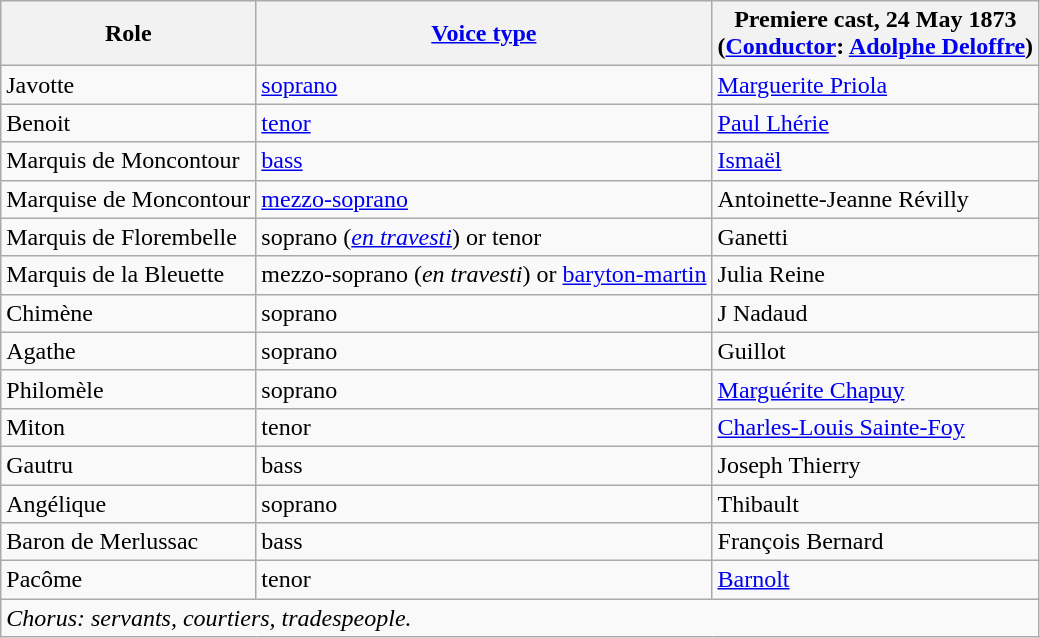<table class="wikitable">
<tr>
<th>Role</th>
<th><a href='#'>Voice type</a></th>
<th>Premiere cast, 24 May 1873<br>(<a href='#'>Conductor</a>: <a href='#'>Adolphe Deloffre</a>)</th>
</tr>
<tr>
<td>Javotte</td>
<td><a href='#'>soprano</a></td>
<td><a href='#'>Marguerite Priola</a></td>
</tr>
<tr>
<td>Benoit</td>
<td><a href='#'>tenor</a></td>
<td><a href='#'>Paul Lhérie</a></td>
</tr>
<tr>
<td>Marquis de Moncontour</td>
<td><a href='#'>bass</a></td>
<td><a href='#'>Ismaël</a></td>
</tr>
<tr>
<td>Marquise de Moncontour</td>
<td><a href='#'>mezzo-soprano</a></td>
<td>Antoinette-Jeanne Révilly</td>
</tr>
<tr>
<td>Marquis de Florembelle</td>
<td>soprano (<em><a href='#'>en travesti</a></em>) or tenor</td>
<td>Ganetti</td>
</tr>
<tr>
<td>Marquis de la Bleuette</td>
<td>mezzo-soprano (<em>en travesti</em>) or <a href='#'>baryton-martin</a></td>
<td>Julia Reine</td>
</tr>
<tr>
<td>Chimène</td>
<td>soprano</td>
<td>J Nadaud</td>
</tr>
<tr>
<td>Agathe</td>
<td>soprano</td>
<td>Guillot</td>
</tr>
<tr>
<td>Philomèle</td>
<td>soprano</td>
<td><a href='#'>Marguérite Chapuy</a></td>
</tr>
<tr>
<td>Miton</td>
<td>tenor</td>
<td><a href='#'>Charles-Louis Sainte-Foy</a></td>
</tr>
<tr>
<td>Gautru</td>
<td>bass</td>
<td>Joseph Thierry</td>
</tr>
<tr>
<td>Angélique</td>
<td>soprano</td>
<td>Thibault</td>
</tr>
<tr>
<td>Baron de Merlussac</td>
<td>bass</td>
<td>François Bernard</td>
</tr>
<tr>
<td>Pacôme</td>
<td>tenor</td>
<td><a href='#'>Barnolt</a></td>
</tr>
<tr>
<td colspan="3"><em>Chorus: servants, courtiers, tradespeople.</em></td>
</tr>
</table>
